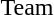<table>
<tr>
<td rowspan=2>Team</td>
<td rowspan=2></td>
<td rowspan=2></td>
<td></td>
</tr>
<tr>
<td></td>
</tr>
</table>
